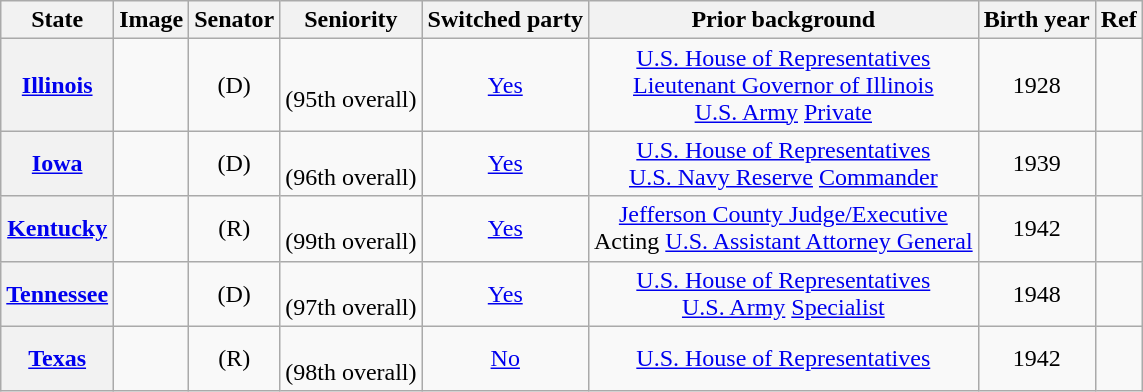<table class="sortable wikitable" style="text-align:center">
<tr>
<th>State</th>
<th>Image</th>
<th>Senator</th>
<th>Seniority</th>
<th>Switched party</th>
<th>Prior background</th>
<th>Birth year</th>
<th>Ref</th>
</tr>
<tr>
<th><a href='#'>Illinois</a></th>
<td></td>
<td> (D)</td>
<td><br>(95th overall)</td>
<td><a href='#'>Yes</a><br></td>
<td><a href='#'>U.S. House of Representatives</a><br><a href='#'>Lieutenant Governor of Illinois</a><br><a href='#'>U.S. Army</a> <a href='#'>Private</a></td>
<td>1928</td>
<td></td>
</tr>
<tr>
<th><a href='#'>Iowa</a></th>
<td></td>
<td> (D)</td>
<td><br>(96th overall)</td>
<td><a href='#'>Yes</a><br></td>
<td><a href='#'>U.S. House of Representatives</a><br><a href='#'>U.S. Navy Reserve</a> <a href='#'>Commander</a></td>
<td>1939</td>
<td></td>
</tr>
<tr>
<th><a href='#'>Kentucky</a></th>
<td></td>
<td> (R)</td>
<td><br>(99th overall)</td>
<td><a href='#'>Yes</a><br></td>
<td><a href='#'>Jefferson County Judge/Executive</a><br>Acting <a href='#'>U.S. Assistant Attorney General</a></td>
<td>1942</td>
<td></td>
</tr>
<tr>
<th><a href='#'>Tennessee</a></th>
<td></td>
<td> (D)</td>
<td><br>(97th overall)</td>
<td><a href='#'>Yes</a><br></td>
<td><a href='#'>U.S. House of Representatives</a><br><a href='#'>U.S. Army</a> <a href='#'>Specialist</a></td>
<td>1948</td>
<td></td>
</tr>
<tr>
<th><a href='#'>Texas</a></th>
<td></td>
<td> (R)</td>
<td><br>(98th overall)</td>
<td><a href='#'>No</a><br></td>
<td><a href='#'>U.S. House of Representatives</a></td>
<td>1942</td>
<td></td>
</tr>
</table>
